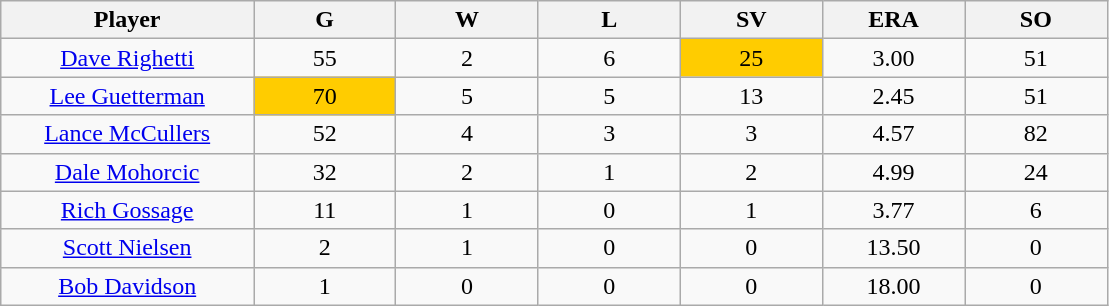<table class="wikitable sortable">
<tr>
<th bgcolor="#DDDDFF" width="16%">Player</th>
<th bgcolor="#DDDDFF" width="9%">G</th>
<th bgcolor="#DDDDFF" width="9%">W</th>
<th bgcolor="#DDDDFF" width="9%">L</th>
<th bgcolor="#DDDDFF" width="9%">SV</th>
<th bgcolor="#DDDDFF" width="9%">ERA</th>
<th bgcolor="#DDDDFF" width="9%">SO</th>
</tr>
<tr align="center">
<td><a href='#'>Dave Righetti</a></td>
<td>55</td>
<td>2</td>
<td>6</td>
<td bgcolor="FFCC00">25</td>
<td>3.00</td>
<td>51</td>
</tr>
<tr align=center>
<td><a href='#'>Lee Guetterman</a></td>
<td bgcolor="FFCC00">70</td>
<td>5</td>
<td>5</td>
<td>13</td>
<td>2.45</td>
<td>51</td>
</tr>
<tr align=center>
<td><a href='#'>Lance McCullers</a></td>
<td>52</td>
<td>4</td>
<td>3</td>
<td>3</td>
<td>4.57</td>
<td>82</td>
</tr>
<tr align="center">
<td><a href='#'>Dale Mohorcic</a></td>
<td>32</td>
<td>2</td>
<td>1</td>
<td>2</td>
<td>4.99</td>
<td>24</td>
</tr>
<tr align=center>
<td><a href='#'>Rich Gossage</a></td>
<td>11</td>
<td>1</td>
<td>0</td>
<td>1</td>
<td>3.77</td>
<td>6</td>
</tr>
<tr align=center>
<td><a href='#'>Scott Nielsen</a></td>
<td>2</td>
<td>1</td>
<td>0</td>
<td>0</td>
<td>13.50</td>
<td>0</td>
</tr>
<tr align=center>
<td><a href='#'>Bob Davidson</a></td>
<td>1</td>
<td>0</td>
<td>0</td>
<td>0</td>
<td>18.00</td>
<td>0</td>
</tr>
</table>
